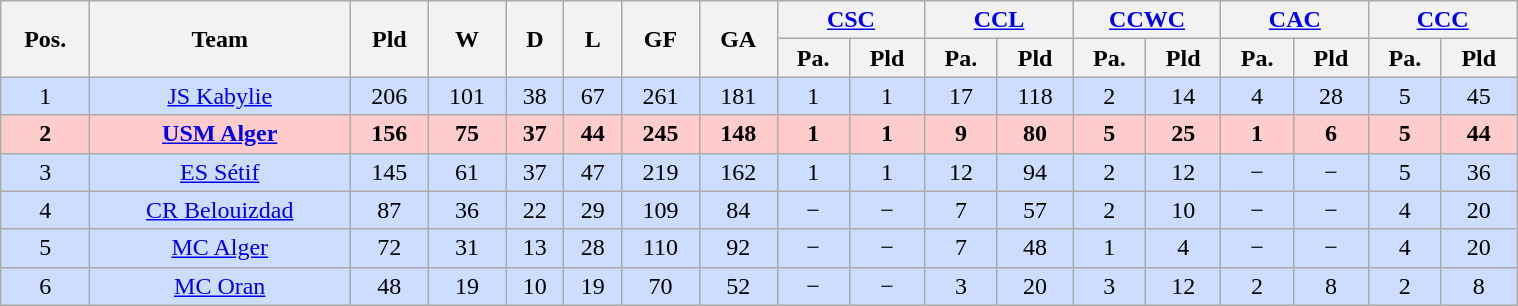<table class="wikitable" style="text-align: center; margin: 0.5em auto; width:80%">
<tr>
<th rowspan="2">Pos.</th>
<th rowspan="2">Team</th>
<th rowspan="2">Pld</th>
<th rowspan="2">W</th>
<th rowspan="2">D</th>
<th rowspan="2">L</th>
<th rowspan="2">GF</th>
<th rowspan="2">GA</th>
<th colspan="2"><a href='#'>CSC</a></th>
<th colspan="2"><a href='#'>CCL</a></th>
<th colspan="2"><a href='#'>CCWC</a></th>
<th colspan="2"><a href='#'>CAC</a></th>
<th colspan="2"><a href='#'>CCC</a></th>
</tr>
<tr>
<th>Pa.</th>
<th>Pld</th>
<th>Pa.</th>
<th>Pld</th>
<th>Pa.</th>
<th>Pld</th>
<th>Pa.</th>
<th>Pld</th>
<th>Pa.</th>
<th>Pld</th>
</tr>
<tr style="background:#CCDDFF;">
<td>1</td>
<td><a href='#'>JS Kabylie</a></td>
<td>206</td>
<td>101</td>
<td>38</td>
<td>67</td>
<td>261</td>
<td>181</td>
<td>1</td>
<td>1</td>
<td>17</td>
<td>118</td>
<td>2</td>
<td>14</td>
<td>4</td>
<td>28</td>
<td>5</td>
<td>45</td>
</tr>
<tr style="background: #FFCCCC;">
<td><strong>2</strong></td>
<td><strong><a href='#'>USM Alger</a></strong></td>
<td><strong>156</strong></td>
<td><strong>75</strong></td>
<td><strong>37</strong></td>
<td><strong>44</strong></td>
<td><strong>245</strong></td>
<td><strong>148</strong></td>
<td><strong>1</strong></td>
<td><strong>1</strong></td>
<td><strong>9</strong></td>
<td><strong>80</strong></td>
<td><strong>5</strong></td>
<td><strong>25</strong></td>
<td><strong>1</strong></td>
<td><strong>6</strong></td>
<td><strong>5</strong></td>
<td><strong>44</strong></td>
</tr>
<tr style="background: #CCDDFF;">
<td>3</td>
<td><a href='#'>ES Sétif</a></td>
<td>145</td>
<td>61</td>
<td>37</td>
<td>47</td>
<td>219</td>
<td>162</td>
<td>1</td>
<td>1</td>
<td>12</td>
<td>94</td>
<td>2</td>
<td>12</td>
<td>−</td>
<td>−</td>
<td>5</td>
<td>36</td>
</tr>
<tr style="background: #CCDDFF;">
<td>4</td>
<td><a href='#'>CR Belouizdad</a></td>
<td>87</td>
<td>36</td>
<td>22</td>
<td>29</td>
<td>109</td>
<td>84</td>
<td>−</td>
<td>−</td>
<td>7</td>
<td>57</td>
<td>2</td>
<td>10</td>
<td>−</td>
<td>−</td>
<td>4</td>
<td>20</td>
</tr>
<tr style="background: #CCDDFF;">
<td>5</td>
<td><a href='#'>MC Alger</a></td>
<td>72</td>
<td>31</td>
<td>13</td>
<td>28</td>
<td>110</td>
<td>92</td>
<td>−</td>
<td>−</td>
<td>7</td>
<td>48</td>
<td>1</td>
<td>4</td>
<td>−</td>
<td>−</td>
<td>4</td>
<td>20</td>
</tr>
<tr style="background: #CCDDFF;">
<td>6</td>
<td><a href='#'>MC Oran</a></td>
<td>48</td>
<td>19</td>
<td>10</td>
<td>19</td>
<td>70</td>
<td>52</td>
<td>−</td>
<td>−</td>
<td>3</td>
<td>20</td>
<td>3</td>
<td>12</td>
<td>2</td>
<td>8</td>
<td>2</td>
<td>8</td>
</tr>
</table>
